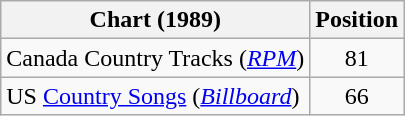<table class="wikitable sortable">
<tr>
<th scope="col">Chart (1989)</th>
<th scope="col">Position</th>
</tr>
<tr>
<td>Canada Country Tracks (<em><a href='#'>RPM</a></em>)</td>
<td align="center">81</td>
</tr>
<tr>
<td>US <a href='#'>Country Songs</a> (<em><a href='#'>Billboard</a></em>)</td>
<td align="center">66</td>
</tr>
</table>
